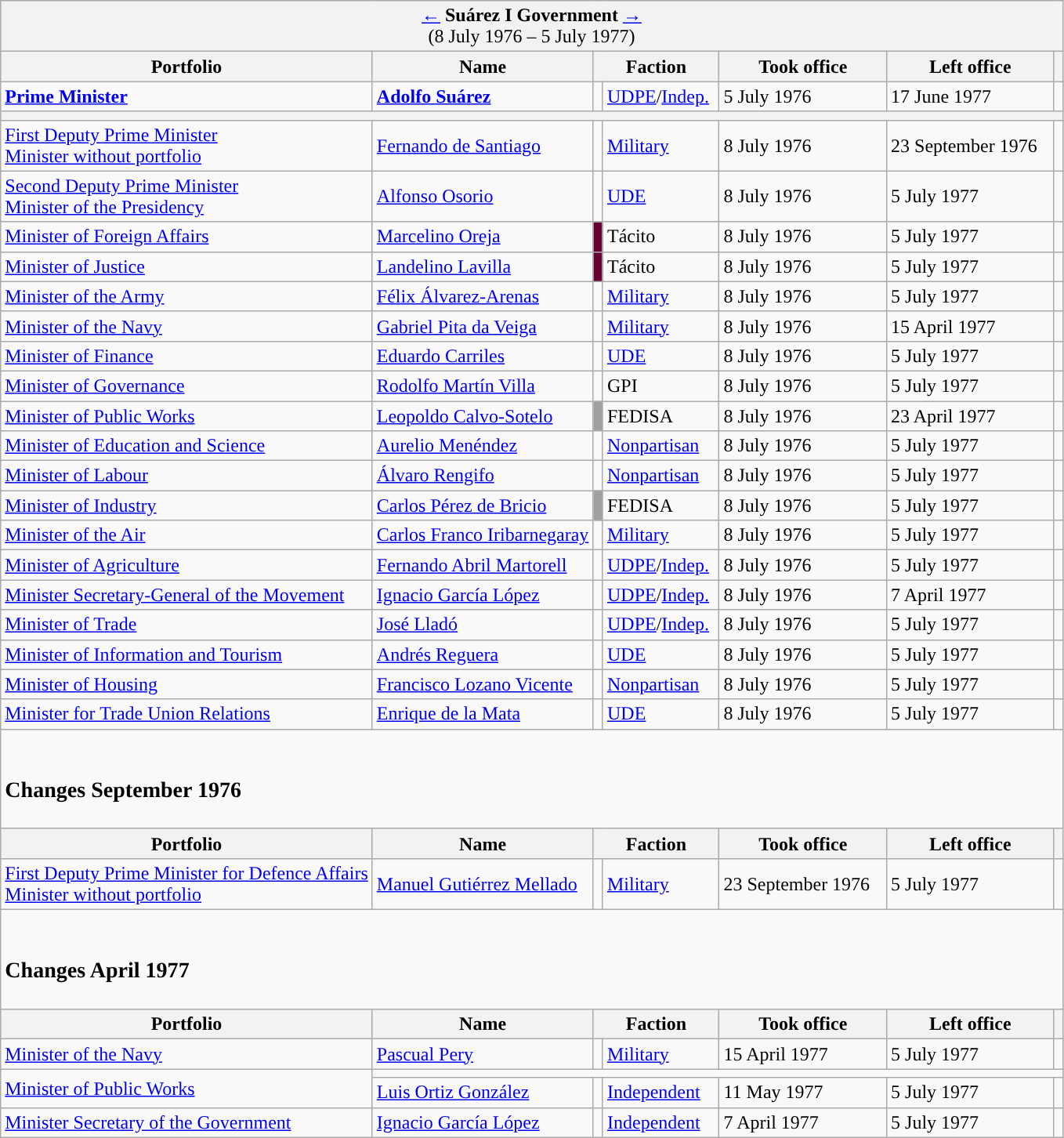<table class="wikitable">
<tr>
<td colspan="7" bgcolor="#F2F2F2" align="center"><a href='#'>←</a> <strong>Suárez I Government</strong> <a href='#'>→</a><br>(8 July 1976 – 5 July 1977)</td>
</tr>
<tr>
<th>Portfolio</th>
<th>Name</th>
<th width="100px" colspan="2">Faction</th>
<th width="135px">Took office</th>
<th width="135px">Left office</th>
<th></th>
</tr>
<tr>
<td><strong><a href='#'>Prime Minister</a></strong></td>
<td><strong><a href='#'>Adolfo Suárez</a></strong></td>
<td width="1" style="background-color:"></td>
<td><a href='#'>UDPE</a>/<a href='#'>Indep.</a></td>
<td>5 July 1976</td>
<td>17 June 1977</td>
<td align="center"></td>
</tr>
<tr>
<th colspan="7"></th>
</tr>
<tr>
<td><a href='#'>First Deputy Prime Minister</a><br><a href='#'>Minister without portfolio</a></td>
<td><a href='#'>Fernando de Santiago</a></td>
<td style="background-color:"></td>
<td><a href='#'>Military</a></td>
<td>8 July 1976</td>
<td>23 September 1976</td>
<td align="center"><br></td>
</tr>
<tr>
<td><a href='#'>Second Deputy Prime Minister</a><br><a href='#'>Minister of the Presidency</a></td>
<td><a href='#'>Alfonso Osorio</a></td>
<td style="background-color:"></td>
<td><a href='#'>UDE</a></td>
<td>8 July 1976</td>
<td>5 July 1977</td>
<td align="center"><br></td>
</tr>
<tr>
<td><a href='#'>Minister of Foreign Affairs</a></td>
<td><a href='#'>Marcelino Oreja</a></td>
<td style="background-color:#660032;"></td>
<td>Tácito</td>
<td>8 July 1976</td>
<td>5 July 1977</td>
<td align="center"></td>
</tr>
<tr>
<td><a href='#'>Minister of Justice</a></td>
<td><a href='#'>Landelino Lavilla</a></td>
<td style="background-color:#660032;"></td>
<td>Tácito</td>
<td>8 July 1976</td>
<td>5 July 1977</td>
<td align="center"></td>
</tr>
<tr>
<td><a href='#'>Minister of the Army</a></td>
<td><a href='#'>Félix Álvarez-Arenas</a></td>
<td style="background-color:"></td>
<td><a href='#'>Military</a></td>
<td>8 July 1976</td>
<td>5 July 1977</td>
<td align="center"></td>
</tr>
<tr>
<td><a href='#'>Minister of the Navy</a></td>
<td><a href='#'>Gabriel Pita da Veiga</a></td>
<td style="background-color:"></td>
<td><a href='#'>Military</a></td>
<td>8 July 1976</td>
<td>15 April 1977</td>
<td align="center"></td>
</tr>
<tr>
<td><a href='#'>Minister of Finance</a></td>
<td><a href='#'>Eduardo Carriles</a></td>
<td style="background-color:"></td>
<td><a href='#'>UDE</a></td>
<td>8 July 1976</td>
<td>5 July 1977</td>
<td align="center"></td>
</tr>
<tr>
<td><a href='#'>Minister of Governance</a></td>
<td><a href='#'>Rodolfo Martín Villa</a></td>
<td style="background-color:"></td>
<td>GPI</td>
<td>8 July 1976</td>
<td>5 July 1977</td>
<td align="center"></td>
</tr>
<tr>
<td><a href='#'>Minister of Public Works</a></td>
<td><a href='#'>Leopoldo Calvo-Sotelo</a></td>
<td style="background-color:#A0A0A0;"></td>
<td>FEDISA</td>
<td>8 July 1976</td>
<td>23 April 1977</td>
<td align="center"></td>
</tr>
<tr>
<td><a href='#'>Minister of Education and Science</a></td>
<td><a href='#'>Aurelio Menéndez</a></td>
<td style="background-color:"></td>
<td><a href='#'>Nonpartisan</a></td>
<td>8 July 1976</td>
<td>5 July 1977</td>
<td align="center"></td>
</tr>
<tr>
<td><a href='#'>Minister of Labour</a></td>
<td><a href='#'>Álvaro Rengifo</a></td>
<td style="background-color:"></td>
<td><a href='#'>Nonpartisan</a></td>
<td>8 July 1976</td>
<td>5 July 1977</td>
<td align="center"></td>
</tr>
<tr>
<td><a href='#'>Minister of Industry</a></td>
<td><a href='#'>Carlos Pérez de Bricio</a></td>
<td style="background-color:#A0A0A0;"></td>
<td>FEDISA</td>
<td>8 July 1976</td>
<td>5 July 1977</td>
<td align="center"></td>
</tr>
<tr>
<td><a href='#'>Minister of the Air</a></td>
<td><a href='#'>Carlos Franco Iribarnegaray</a></td>
<td style="background-color:"></td>
<td><a href='#'>Military</a></td>
<td>8 July 1976</td>
<td>5 July 1977</td>
<td align="center"></td>
</tr>
<tr>
<td><a href='#'>Minister of Agriculture</a></td>
<td><a href='#'>Fernando Abril Martorell</a></td>
<td style="background-color:"></td>
<td><a href='#'>UDPE</a>/<a href='#'>Indep.</a></td>
<td>8 July 1976</td>
<td>5 July 1977</td>
<td align="center"></td>
</tr>
<tr>
<td><a href='#'>Minister Secretary-General of the Movement</a></td>
<td><a href='#'>Ignacio García López</a></td>
<td style="background-color:"></td>
<td><a href='#'>UDPE</a>/<a href='#'>Indep.</a></td>
<td>8 July 1976</td>
<td>7 April 1977</td>
<td align="center"></td>
</tr>
<tr>
<td><a href='#'>Minister of Trade</a></td>
<td><a href='#'>José Lladó</a></td>
<td style="background-color:"></td>
<td><a href='#'>UDPE</a>/<a href='#'>Indep.</a></td>
<td>8 July 1976</td>
<td>5 July 1977</td>
<td align="center"></td>
</tr>
<tr>
<td><a href='#'>Minister of Information and Tourism</a></td>
<td><a href='#'>Andrés Reguera</a></td>
<td style="background-color:"></td>
<td><a href='#'>UDE</a></td>
<td>8 July 1976</td>
<td>5 July 1977</td>
<td align="center"></td>
</tr>
<tr>
<td><a href='#'>Minister of Housing</a></td>
<td><a href='#'>Francisco Lozano Vicente</a></td>
<td style="background-color:"></td>
<td><a href='#'>Nonpartisan</a></td>
<td>8 July 1976</td>
<td>5 July 1977</td>
<td align="center"></td>
</tr>
<tr>
<td><a href='#'>Minister for Trade Union Relations</a></td>
<td><a href='#'>Enrique de la Mata</a></td>
<td style="background-color:"></td>
<td><a href='#'>UDE</a></td>
<td>8 July 1976</td>
<td>5 July 1977</td>
<td align="center"></td>
</tr>
<tr>
<td colspan="7"><br><h3>Changes September 1976</h3></td>
</tr>
<tr>
<th>Portfolio</th>
<th>Name</th>
<th colspan="2">Faction</th>
<th>Took office</th>
<th>Left office</th>
<th></th>
</tr>
<tr>
<td><a href='#'>First Deputy Prime Minister for Defence Affairs</a><br><a href='#'>Minister without portfolio</a></td>
<td><a href='#'>Manuel Gutiérrez Mellado</a></td>
<td style="background-color:"></td>
<td><a href='#'>Military</a></td>
<td>23 September 1976</td>
<td>5 July 1977</td>
<td align="center"></td>
</tr>
<tr>
<td colspan="7"><br><h3>Changes April 1977</h3></td>
</tr>
<tr>
<th>Portfolio</th>
<th>Name</th>
<th colspan="2">Faction</th>
<th>Took office</th>
<th>Left office</th>
<th></th>
</tr>
<tr>
<td><a href='#'>Minister of the Navy</a></td>
<td><a href='#'>Pascual Pery</a></td>
<td style="background-color:"></td>
<td><a href='#'>Military</a></td>
<td>15 April 1977</td>
<td>5 July 1977</td>
<td align="center"></td>
</tr>
<tr>
<td rowspan="2"><a href='#'>Minister of Public Works</a></td>
<td colspan="6"></td>
</tr>
<tr>
<td><a href='#'>Luis Ortiz González</a></td>
<td style="background-color:"></td>
<td><a href='#'>Independent</a></td>
<td>11 May 1977</td>
<td>5 July 1977</td>
<td align="center"></td>
</tr>
<tr>
<td><a href='#'>Minister Secretary of the Government</a></td>
<td><a href='#'>Ignacio García López</a></td>
<td style="background-color:"></td>
<td><a href='#'>Independent</a></td>
<td>7 April 1977</td>
<td>5 July 1977</td>
<td align="center"></td>
</tr>
</table>
